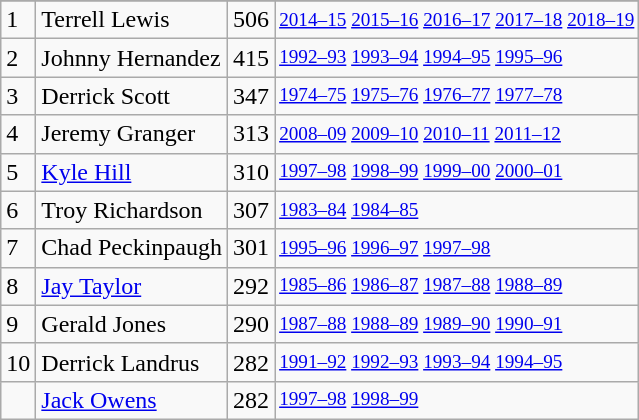<table class="wikitable">
<tr>
</tr>
<tr>
<td>1</td>
<td>Terrell Lewis</td>
<td>506</td>
<td style="font-size:80%;"><a href='#'>2014–15</a> <a href='#'>2015–16</a> <a href='#'>2016–17</a> <a href='#'>2017–18</a> <a href='#'>2018–19</a></td>
</tr>
<tr>
<td>2</td>
<td>Johnny Hernandez</td>
<td>415</td>
<td style="font-size:80%;"><a href='#'>1992–93</a> <a href='#'>1993–94</a> <a href='#'>1994–95</a> <a href='#'>1995–96</a></td>
</tr>
<tr>
<td>3</td>
<td>Derrick Scott</td>
<td>347</td>
<td style="font-size:80%;"><a href='#'>1974–75</a> <a href='#'>1975–76</a> <a href='#'>1976–77</a> <a href='#'>1977–78</a></td>
</tr>
<tr>
<td>4</td>
<td>Jeremy Granger</td>
<td>313</td>
<td style="font-size:80%;"><a href='#'>2008–09</a> <a href='#'>2009–10</a> <a href='#'>2010–11</a> <a href='#'>2011–12</a></td>
</tr>
<tr>
<td>5</td>
<td><a href='#'>Kyle Hill</a></td>
<td>310</td>
<td style="font-size:80%;"><a href='#'>1997–98</a> <a href='#'>1998–99</a> <a href='#'>1999–00</a> <a href='#'>2000–01</a></td>
</tr>
<tr>
<td>6</td>
<td>Troy Richardson</td>
<td>307</td>
<td style="font-size:80%;"><a href='#'>1983–84</a> <a href='#'>1984–85</a></td>
</tr>
<tr>
<td>7</td>
<td>Chad Peckinpaugh</td>
<td>301</td>
<td style="font-size:80%;"><a href='#'>1995–96</a> <a href='#'>1996–97</a> <a href='#'>1997–98</a></td>
</tr>
<tr>
<td>8</td>
<td><a href='#'>Jay Taylor</a></td>
<td>292</td>
<td style="font-size:80%;"><a href='#'>1985–86</a> <a href='#'>1986–87</a> <a href='#'>1987–88</a> <a href='#'>1988–89</a></td>
</tr>
<tr>
<td>9</td>
<td>Gerald Jones</td>
<td>290</td>
<td style="font-size:80%;"><a href='#'>1987–88</a> <a href='#'>1988–89</a> <a href='#'>1989–90</a> <a href='#'>1990–91</a></td>
</tr>
<tr>
<td>10</td>
<td>Derrick Landrus</td>
<td>282</td>
<td style="font-size:80%;"><a href='#'>1991–92</a> <a href='#'>1992–93</a> <a href='#'>1993–94</a> <a href='#'>1994–95</a></td>
</tr>
<tr>
<td></td>
<td><a href='#'>Jack Owens</a></td>
<td>282</td>
<td style="font-size:80%;"><a href='#'>1997–98</a> <a href='#'>1998–99</a></td>
</tr>
</table>
